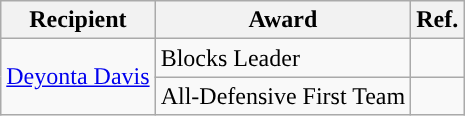<table class="wikitable">
<tr>
<th>Recipient</th>
<th>Award</th>
<th>Ref.</th>
</tr>
<tr>
<td rowspan=2><a href='#'>Deyonta Davis</a></td>
<td>Blocks Leader</td>
<td></td>
</tr>
<tr>
<td>All-Defensive First Team</td>
<td></td>
</tr>
</table>
